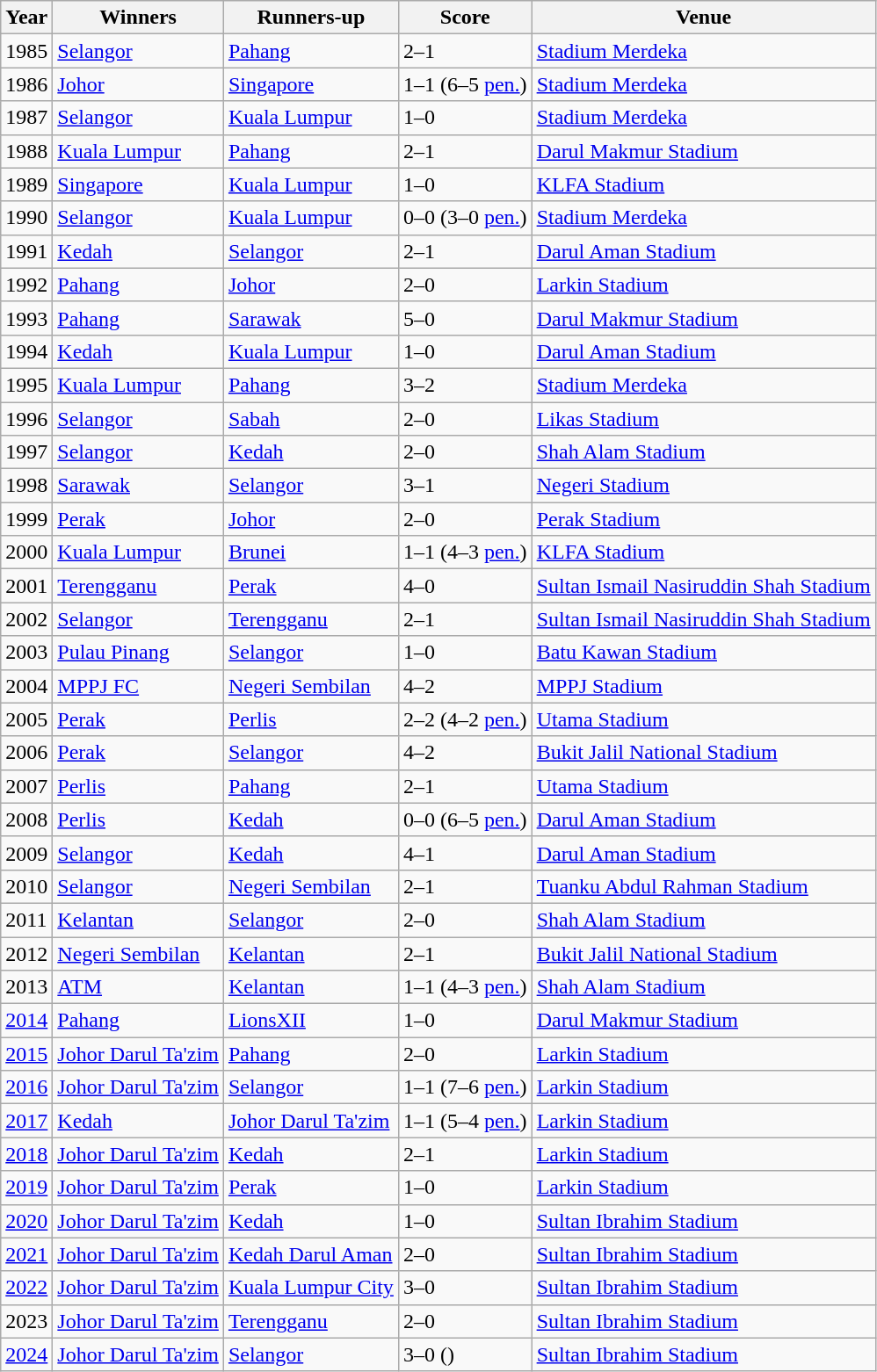<table class="wikitable sortable">
<tr>
<th>Year</th>
<th>Winners</th>
<th>Runners-up</th>
<th>Score</th>
<th>Venue</th>
</tr>
<tr>
<td>1985</td>
<td><a href='#'>Selangor</a></td>
<td><a href='#'>Pahang</a></td>
<td>2–1</td>
<td><a href='#'>Stadium Merdeka</a></td>
</tr>
<tr>
<td>1986</td>
<td><a href='#'>Johor</a></td>
<td><a href='#'>Singapore</a></td>
<td>1–1 (6–5 <a href='#'>pen.</a>)</td>
<td><a href='#'>Stadium Merdeka</a></td>
</tr>
<tr>
<td>1987</td>
<td><a href='#'>Selangor</a></td>
<td><a href='#'>Kuala Lumpur</a></td>
<td>1–0</td>
<td><a href='#'>Stadium Merdeka</a></td>
</tr>
<tr>
<td>1988</td>
<td><a href='#'>Kuala Lumpur</a></td>
<td><a href='#'>Pahang</a></td>
<td>2–1</td>
<td><a href='#'>Darul Makmur Stadium</a></td>
</tr>
<tr>
<td>1989</td>
<td><a href='#'>Singapore</a></td>
<td><a href='#'>Kuala Lumpur</a></td>
<td>1–0</td>
<td><a href='#'>KLFA Stadium</a></td>
</tr>
<tr>
<td>1990</td>
<td><a href='#'>Selangor</a></td>
<td><a href='#'>Kuala Lumpur</a></td>
<td>0–0 (3–0 <a href='#'>pen.</a>)</td>
<td><a href='#'>Stadium Merdeka</a></td>
</tr>
<tr>
<td>1991</td>
<td><a href='#'>Kedah</a></td>
<td><a href='#'>Selangor</a></td>
<td>2–1</td>
<td><a href='#'>Darul Aman Stadium</a></td>
</tr>
<tr>
<td>1992</td>
<td><a href='#'>Pahang</a></td>
<td><a href='#'>Johor</a></td>
<td>2–0</td>
<td><a href='#'>Larkin Stadium</a></td>
</tr>
<tr>
<td>1993</td>
<td><a href='#'>Pahang</a></td>
<td><a href='#'>Sarawak</a></td>
<td>5–0</td>
<td><a href='#'>Darul Makmur Stadium</a></td>
</tr>
<tr>
<td>1994</td>
<td><a href='#'>Kedah</a></td>
<td><a href='#'>Kuala Lumpur</a></td>
<td>1–0</td>
<td><a href='#'>Darul Aman Stadium</a></td>
</tr>
<tr>
<td>1995</td>
<td><a href='#'>Kuala Lumpur</a></td>
<td><a href='#'>Pahang</a></td>
<td>3–2</td>
<td><a href='#'>Stadium Merdeka</a></td>
</tr>
<tr>
<td>1996</td>
<td><a href='#'>Selangor</a></td>
<td><a href='#'>Sabah</a></td>
<td>2–0</td>
<td><a href='#'>Likas Stadium</a></td>
</tr>
<tr>
<td>1997</td>
<td><a href='#'>Selangor</a></td>
<td><a href='#'>Kedah</a></td>
<td>2–0</td>
<td><a href='#'>Shah Alam Stadium</a></td>
</tr>
<tr>
<td>1998</td>
<td><a href='#'>Sarawak</a></td>
<td><a href='#'>Selangor</a></td>
<td>3–1</td>
<td><a href='#'>Negeri Stadium</a></td>
</tr>
<tr>
<td>1999</td>
<td><a href='#'>Perak</a></td>
<td><a href='#'>Johor</a></td>
<td>2–0</td>
<td><a href='#'>Perak Stadium</a></td>
</tr>
<tr>
<td>2000</td>
<td><a href='#'>Kuala Lumpur</a></td>
<td><a href='#'>Brunei</a></td>
<td>1–1 (4–3 <a href='#'>pen.</a>)</td>
<td><a href='#'>KLFA Stadium</a></td>
</tr>
<tr>
<td>2001</td>
<td><a href='#'>Terengganu</a></td>
<td><a href='#'>Perak</a></td>
<td>4–0</td>
<td><a href='#'>Sultan Ismail Nasiruddin Shah Stadium</a></td>
</tr>
<tr>
<td>2002</td>
<td><a href='#'>Selangor</a></td>
<td><a href='#'>Terengganu</a></td>
<td>2–1</td>
<td><a href='#'>Sultan Ismail Nasiruddin Shah Stadium</a></td>
</tr>
<tr>
<td>2003</td>
<td><a href='#'>Pulau Pinang</a></td>
<td><a href='#'>Selangor</a></td>
<td>1–0</td>
<td><a href='#'>Batu Kawan Stadium</a></td>
</tr>
<tr>
<td>2004</td>
<td><a href='#'>MPPJ FC</a></td>
<td><a href='#'>Negeri Sembilan</a></td>
<td>4–2</td>
<td><a href='#'>MPPJ Stadium</a></td>
</tr>
<tr>
<td>2005</td>
<td><a href='#'>Perak</a></td>
<td><a href='#'>Perlis</a></td>
<td>2–2 (4–2 <a href='#'>pen.</a>)</td>
<td><a href='#'>Utama Stadium</a></td>
</tr>
<tr>
<td>2006</td>
<td><a href='#'>Perak</a></td>
<td><a href='#'>Selangor</a></td>
<td>4–2</td>
<td><a href='#'>Bukit Jalil National Stadium</a></td>
</tr>
<tr>
<td>2007</td>
<td><a href='#'>Perlis</a></td>
<td><a href='#'>Pahang</a></td>
<td>2–1</td>
<td><a href='#'>Utama Stadium</a></td>
</tr>
<tr>
<td>2008</td>
<td><a href='#'>Perlis</a></td>
<td><a href='#'>Kedah</a></td>
<td>0–0 (6–5 <a href='#'>pen.</a>)</td>
<td><a href='#'>Darul Aman Stadium</a></td>
</tr>
<tr>
<td>2009</td>
<td><a href='#'>Selangor</a></td>
<td><a href='#'>Kedah</a></td>
<td>4–1</td>
<td><a href='#'>Darul Aman Stadium</a></td>
</tr>
<tr>
<td>2010</td>
<td><a href='#'>Selangor</a></td>
<td><a href='#'>Negeri Sembilan</a></td>
<td>2–1</td>
<td><a href='#'>Tuanku Abdul Rahman Stadium</a></td>
</tr>
<tr>
<td>2011</td>
<td><a href='#'>Kelantan</a></td>
<td><a href='#'>Selangor</a></td>
<td>2–0</td>
<td><a href='#'>Shah Alam Stadium</a></td>
</tr>
<tr>
<td>2012</td>
<td><a href='#'>Negeri Sembilan</a></td>
<td><a href='#'>Kelantan</a></td>
<td>2–1</td>
<td><a href='#'>Bukit Jalil National Stadium</a></td>
</tr>
<tr>
<td>2013</td>
<td><a href='#'>ATM</a></td>
<td><a href='#'>Kelantan</a></td>
<td>1–1 (4–3 <a href='#'>pen.</a>)</td>
<td><a href='#'>Shah Alam Stadium</a></td>
</tr>
<tr>
<td><a href='#'>2014</a></td>
<td><a href='#'>Pahang</a></td>
<td><a href='#'>LionsXII</a></td>
<td>1–0</td>
<td><a href='#'>Darul Makmur Stadium</a></td>
</tr>
<tr>
<td><a href='#'>2015</a></td>
<td><a href='#'>Johor Darul Ta'zim</a></td>
<td><a href='#'>Pahang</a></td>
<td>2–0</td>
<td><a href='#'>Larkin Stadium</a></td>
</tr>
<tr>
<td><a href='#'>2016</a></td>
<td><a href='#'>Johor Darul Ta'zim</a></td>
<td><a href='#'>Selangor</a></td>
<td>1–1 (7–6 <a href='#'>pen.</a>)</td>
<td><a href='#'>Larkin Stadium</a></td>
</tr>
<tr>
<td><a href='#'>2017</a></td>
<td><a href='#'>Kedah</a></td>
<td><a href='#'>Johor Darul Ta'zim</a></td>
<td>1–1 (5–4 <a href='#'>pen.</a>)</td>
<td><a href='#'>Larkin Stadium</a></td>
</tr>
<tr>
<td><a href='#'>2018</a></td>
<td><a href='#'>Johor Darul Ta'zim</a></td>
<td><a href='#'>Kedah</a></td>
<td>2–1</td>
<td><a href='#'>Larkin Stadium</a></td>
</tr>
<tr>
<td><a href='#'>2019</a></td>
<td><a href='#'>Johor Darul Ta'zim</a></td>
<td><a href='#'>Perak</a></td>
<td>1–0</td>
<td><a href='#'>Larkin Stadium</a></td>
</tr>
<tr>
<td><a href='#'>2020</a></td>
<td><a href='#'>Johor Darul Ta'zim</a></td>
<td><a href='#'>Kedah</a></td>
<td>1–0</td>
<td><a href='#'>Sultan Ibrahim Stadium</a></td>
</tr>
<tr>
<td><a href='#'>2021</a></td>
<td><a href='#'>Johor Darul Ta'zim</a></td>
<td><a href='#'>Kedah Darul Aman</a></td>
<td>2–0</td>
<td><a href='#'>Sultan Ibrahim Stadium</a></td>
</tr>
<tr>
<td><a href='#'>2022</a></td>
<td><a href='#'>Johor Darul Ta'zim</a></td>
<td><a href='#'>Kuala Lumpur City</a></td>
<td>3–0</td>
<td><a href='#'>Sultan Ibrahim Stadium</a></td>
</tr>
<tr>
<td>2023</td>
<td><a href='#'>Johor Darul Ta'zim</a></td>
<td><a href='#'>Terengganu</a></td>
<td>2–0</td>
<td><a href='#'>Sultan Ibrahim Stadium</a></td>
</tr>
<tr>
<td><a href='#'>2024</a></td>
<td><a href='#'>Johor Darul Ta'zim</a></td>
<td><a href='#'>Selangor</a></td>
<td>3–0 ()</td>
<td><a href='#'>Sultan Ibrahim Stadium</a></td>
</tr>
</table>
